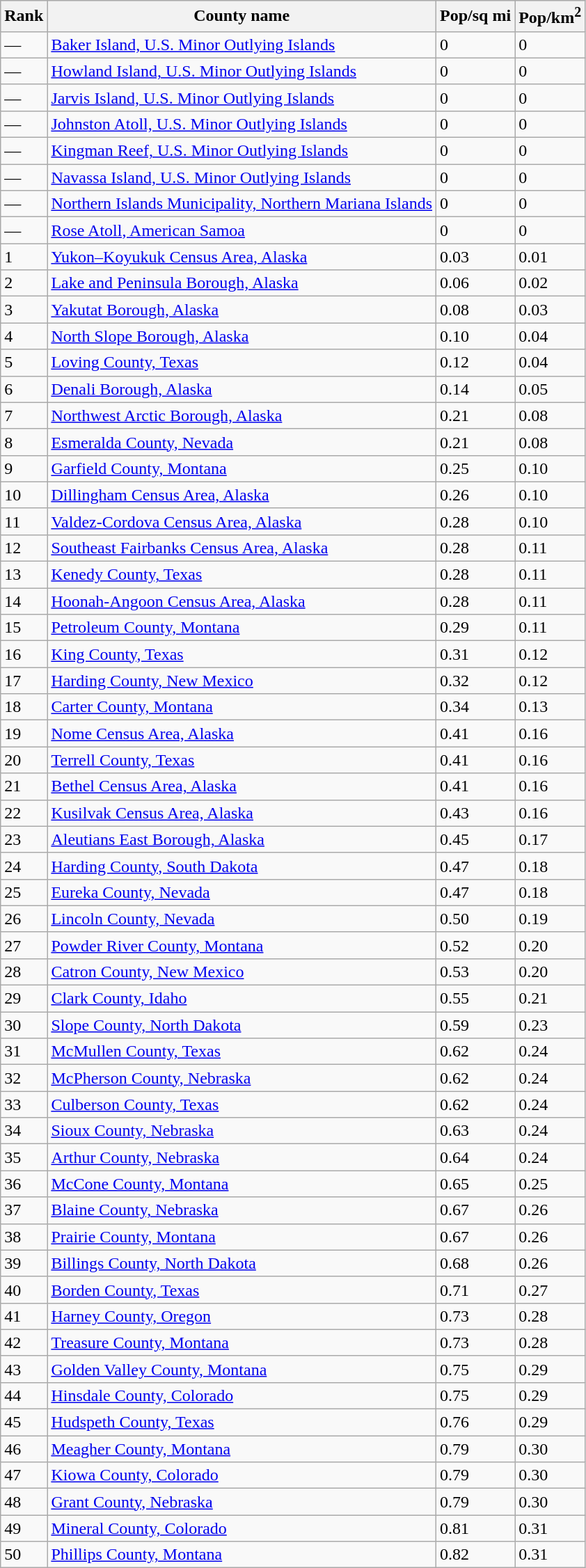<table class="wikitable">
<tr bgcolor=lightgrey>
<th>Rank</th>
<th>County name</th>
<th>Pop/sq mi</th>
<th>Pop/km<sup>2</sup></th>
</tr>
<tr>
<td>—</td>
<td><a href='#'>Baker Island, U.S. Minor Outlying Islands</a></td>
<td>0</td>
<td>0</td>
</tr>
<tr>
<td>—</td>
<td><a href='#'>Howland Island, U.S. Minor Outlying Islands</a></td>
<td>0</td>
<td>0</td>
</tr>
<tr>
<td>—</td>
<td><a href='#'>Jarvis Island, U.S. Minor Outlying Islands</a></td>
<td>0</td>
<td>0</td>
</tr>
<tr>
<td>—</td>
<td><a href='#'>Johnston Atoll, U.S. Minor Outlying Islands</a></td>
<td>0</td>
<td>0</td>
</tr>
<tr>
<td>—</td>
<td><a href='#'>Kingman Reef, U.S. Minor Outlying Islands</a></td>
<td>0</td>
<td>0</td>
</tr>
<tr>
<td>—</td>
<td><a href='#'>Navassa Island, U.S. Minor Outlying Islands</a></td>
<td>0</td>
<td>0</td>
</tr>
<tr>
<td>—</td>
<td><a href='#'>Northern Islands Municipality, Northern Mariana Islands</a></td>
<td>0</td>
<td>0</td>
</tr>
<tr>
<td>—</td>
<td><a href='#'>Rose Atoll, American Samoa</a></td>
<td>0</td>
<td>0</td>
</tr>
<tr>
<td>1</td>
<td><a href='#'>Yukon–Koyukuk Census Area, Alaska</a></td>
<td>0.03</td>
<td>0.01</td>
</tr>
<tr>
<td>2</td>
<td><a href='#'>Lake and Peninsula Borough, Alaska</a></td>
<td>0.06</td>
<td>0.02</td>
</tr>
<tr>
<td>3</td>
<td><a href='#'>Yakutat Borough, Alaska</a></td>
<td>0.08</td>
<td>0.03</td>
</tr>
<tr>
<td>4</td>
<td><a href='#'>North Slope Borough, Alaska</a></td>
<td>0.10</td>
<td>0.04</td>
</tr>
<tr>
<td>5</td>
<td><a href='#'>Loving County, Texas</a></td>
<td>0.12</td>
<td>0.04</td>
</tr>
<tr>
<td>6</td>
<td><a href='#'>Denali Borough, Alaska</a></td>
<td>0.14</td>
<td>0.05</td>
</tr>
<tr>
<td>7</td>
<td><a href='#'>Northwest Arctic Borough, Alaska</a></td>
<td>0.21</td>
<td>0.08</td>
</tr>
<tr>
<td>8</td>
<td><a href='#'>Esmeralda County, Nevada</a></td>
<td>0.21</td>
<td>0.08</td>
</tr>
<tr>
<td>9</td>
<td><a href='#'>Garfield County, Montana</a></td>
<td>0.25</td>
<td>0.10</td>
</tr>
<tr>
<td>10</td>
<td><a href='#'>Dillingham Census Area, Alaska</a></td>
<td>0.26</td>
<td>0.10</td>
</tr>
<tr>
<td>11</td>
<td><a href='#'>Valdez-Cordova Census Area, Alaska</a></td>
<td>0.28</td>
<td>0.10</td>
</tr>
<tr>
<td>12</td>
<td><a href='#'>Southeast Fairbanks Census Area, Alaska</a></td>
<td>0.28</td>
<td>0.11</td>
</tr>
<tr>
<td>13</td>
<td><a href='#'>Kenedy County, Texas</a></td>
<td>0.28</td>
<td>0.11</td>
</tr>
<tr>
<td>14</td>
<td><a href='#'>Hoonah-Angoon Census Area, Alaska</a></td>
<td>0.28</td>
<td>0.11</td>
</tr>
<tr>
<td>15</td>
<td><a href='#'>Petroleum County, Montana</a></td>
<td>0.29</td>
<td>0.11</td>
</tr>
<tr>
<td>16</td>
<td><a href='#'>King County, Texas</a></td>
<td>0.31</td>
<td>0.12</td>
</tr>
<tr>
<td>17</td>
<td><a href='#'>Harding County, New Mexico</a></td>
<td>0.32</td>
<td>0.12</td>
</tr>
<tr>
<td>18</td>
<td><a href='#'>Carter County, Montana</a></td>
<td>0.34</td>
<td>0.13</td>
</tr>
<tr>
<td>19</td>
<td><a href='#'>Nome Census Area, Alaska</a></td>
<td>0.41</td>
<td>0.16</td>
</tr>
<tr>
<td>20</td>
<td><a href='#'>Terrell County, Texas</a></td>
<td>0.41</td>
<td>0.16</td>
</tr>
<tr>
<td>21</td>
<td><a href='#'>Bethel Census Area, Alaska</a></td>
<td>0.41</td>
<td>0.16</td>
</tr>
<tr>
<td>22</td>
<td><a href='#'>Kusilvak Census Area, Alaska</a></td>
<td>0.43</td>
<td>0.16</td>
</tr>
<tr>
<td>23</td>
<td><a href='#'>Aleutians East Borough, Alaska</a></td>
<td>0.45</td>
<td>0.17</td>
</tr>
<tr>
<td>24</td>
<td><a href='#'>Harding County, South Dakota</a></td>
<td>0.47</td>
<td>0.18</td>
</tr>
<tr>
<td>25</td>
<td><a href='#'>Eureka County, Nevada</a></td>
<td>0.47</td>
<td>0.18</td>
</tr>
<tr>
<td>26</td>
<td><a href='#'>Lincoln County, Nevada</a></td>
<td>0.50</td>
<td>0.19</td>
</tr>
<tr>
<td>27</td>
<td><a href='#'>Powder River County, Montana</a></td>
<td>0.52</td>
<td>0.20</td>
</tr>
<tr>
<td>28</td>
<td><a href='#'>Catron County, New Mexico</a></td>
<td>0.53</td>
<td>0.20</td>
</tr>
<tr>
<td>29</td>
<td><a href='#'>Clark County, Idaho</a></td>
<td>0.55</td>
<td>0.21</td>
</tr>
<tr>
<td>30</td>
<td><a href='#'>Slope County, North Dakota</a></td>
<td>0.59</td>
<td>0.23</td>
</tr>
<tr>
<td>31</td>
<td><a href='#'>McMullen County, Texas</a></td>
<td>0.62</td>
<td>0.24</td>
</tr>
<tr>
<td>32</td>
<td><a href='#'>McPherson County, Nebraska</a></td>
<td>0.62</td>
<td>0.24</td>
</tr>
<tr>
<td>33</td>
<td><a href='#'>Culberson County, Texas</a></td>
<td>0.62</td>
<td>0.24</td>
</tr>
<tr>
<td>34</td>
<td><a href='#'>Sioux County, Nebraska</a></td>
<td>0.63</td>
<td>0.24</td>
</tr>
<tr>
<td>35</td>
<td><a href='#'>Arthur County, Nebraska</a></td>
<td>0.64</td>
<td>0.24</td>
</tr>
<tr>
<td>36</td>
<td><a href='#'>McCone County, Montana</a></td>
<td>0.65</td>
<td>0.25</td>
</tr>
<tr>
<td>37</td>
<td><a href='#'>Blaine County, Nebraska</a></td>
<td>0.67</td>
<td>0.26</td>
</tr>
<tr>
<td>38</td>
<td><a href='#'>Prairie County, Montana</a></td>
<td>0.67</td>
<td>0.26</td>
</tr>
<tr>
<td>39</td>
<td><a href='#'>Billings County, North Dakota</a></td>
<td>0.68</td>
<td>0.26</td>
</tr>
<tr>
<td>40</td>
<td><a href='#'>Borden County, Texas</a></td>
<td>0.71</td>
<td>0.27</td>
</tr>
<tr>
<td>41</td>
<td><a href='#'>Harney County, Oregon</a></td>
<td>0.73</td>
<td>0.28</td>
</tr>
<tr>
<td>42</td>
<td><a href='#'>Treasure County, Montana</a></td>
<td>0.73</td>
<td>0.28</td>
</tr>
<tr>
<td>43</td>
<td><a href='#'>Golden Valley County, Montana</a></td>
<td>0.75</td>
<td>0.29</td>
</tr>
<tr>
<td>44</td>
<td><a href='#'>Hinsdale County, Colorado</a></td>
<td>0.75</td>
<td>0.29</td>
</tr>
<tr>
<td>45</td>
<td><a href='#'>Hudspeth County, Texas</a></td>
<td>0.76</td>
<td>0.29</td>
</tr>
<tr>
<td>46</td>
<td><a href='#'>Meagher County, Montana</a></td>
<td>0.79</td>
<td>0.30</td>
</tr>
<tr>
<td>47</td>
<td><a href='#'>Kiowa County, Colorado</a></td>
<td>0.79</td>
<td>0.30</td>
</tr>
<tr>
<td>48</td>
<td><a href='#'>Grant County, Nebraska</a></td>
<td>0.79</td>
<td>0.30</td>
</tr>
<tr>
<td>49</td>
<td><a href='#'>Mineral County, Colorado</a></td>
<td>0.81</td>
<td>0.31</td>
</tr>
<tr>
<td>50</td>
<td><a href='#'>Phillips County, Montana</a></td>
<td>0.82</td>
<td>0.31</td>
</tr>
</table>
